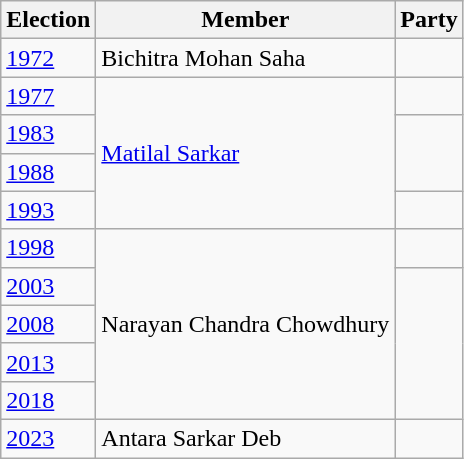<table class="wikitable sortable">
<tr>
<th>Election</th>
<th>Member</th>
<th colspan=2>Party</th>
</tr>
<tr>
<td><a href='#'>1972</a></td>
<td>Bichitra Mohan Saha</td>
<td></td>
</tr>
<tr>
<td><a href='#'>1977</a></td>
<td rowspan=4><a href='#'>Matilal Sarkar</a></td>
<td></td>
</tr>
<tr>
<td><a href='#'>1983</a></td>
</tr>
<tr>
<td><a href='#'>1988</a></td>
</tr>
<tr>
<td><a href='#'>1993</a></td>
<td></td>
</tr>
<tr>
<td><a href='#'>1998</a></td>
<td rowspan=5>Narayan Chandra Chowdhury</td>
<td></td>
</tr>
<tr>
<td><a href='#'>2003</a></td>
</tr>
<tr>
<td><a href='#'>2008</a></td>
</tr>
<tr>
<td><a href='#'>2013</a></td>
</tr>
<tr>
<td><a href='#'>2018</a></td>
</tr>
<tr>
<td><a href='#'>2023</a></td>
<td>Antara Sarkar Deb</td>
<td></td>
</tr>
</table>
